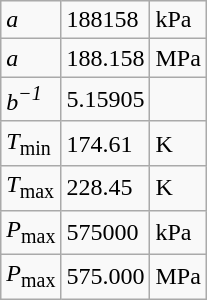<table class="wikitable" border="1">
<tr>
<td><em>a</em></td>
<td>188158</td>
<td>kPa</td>
</tr>
<tr>
<td><em>a</em></td>
<td>188.158</td>
<td>MPa</td>
</tr>
<tr>
<td><em>b<sup>−1</sup></em></td>
<td>5.15905</td>
</tr>
<tr>
<td><em>T</em><sub>min</sub></td>
<td>174.61</td>
<td>K</td>
</tr>
<tr>
<td><em>T</em><sub>max</sub></td>
<td>228.45</td>
<td>K</td>
</tr>
<tr>
<td><em>P</em><sub>max</sub></td>
<td>575000</td>
<td>kPa</td>
</tr>
<tr>
<td><em>P</em><sub>max</sub></td>
<td>575.000</td>
<td>MPa</td>
</tr>
</table>
